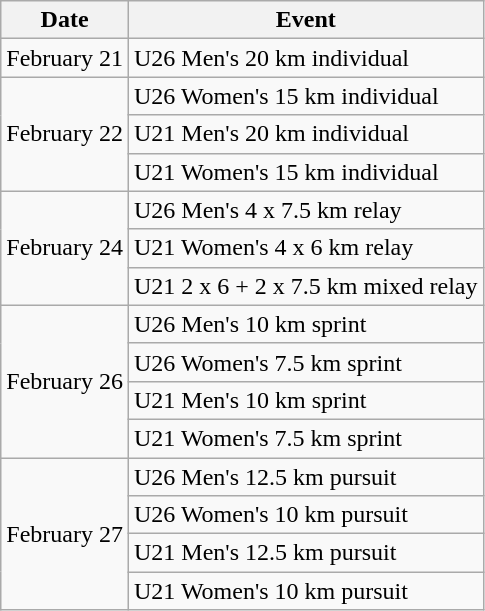<table class="wikitable">
<tr>
<th>Date</th>
<th>Event</th>
</tr>
<tr>
<td>February 21</td>
<td>U26 Men's 20 km individual</td>
</tr>
<tr>
<td rowspan=3>February 22</td>
<td>U26 Women's 15 km individual</td>
</tr>
<tr>
<td>U21 Men's 20 km individual</td>
</tr>
<tr>
<td>U21 Women's 15 km individual</td>
</tr>
<tr>
<td rowspan=3>February 24</td>
<td>U26 Men's 4 x 7.5 km relay</td>
</tr>
<tr>
<td>U21 Women's 4 x 6 km relay</td>
</tr>
<tr>
<td>U21 2 x 6 + 2 x 7.5 km mixed relay</td>
</tr>
<tr>
<td rowspan=4>February 26</td>
<td>U26 Men's 10 km sprint</td>
</tr>
<tr>
<td>U26 Women's 7.5 km sprint</td>
</tr>
<tr>
<td>U21 Men's 10 km sprint</td>
</tr>
<tr>
<td>U21 Women's 7.5 km sprint</td>
</tr>
<tr>
<td rowspan=4>February 27</td>
<td>U26 Men's 12.5 km pursuit</td>
</tr>
<tr>
<td>U26 Women's 10 km pursuit</td>
</tr>
<tr>
<td>U21 Men's 12.5 km pursuit</td>
</tr>
<tr>
<td>U21 Women's 10 km pursuit</td>
</tr>
</table>
